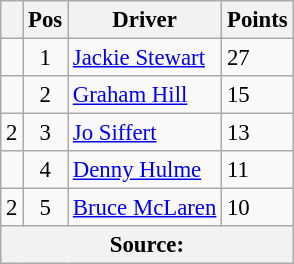<table class="wikitable" style="font-size: 95%;">
<tr>
<th></th>
<th>Pos</th>
<th>Driver</th>
<th>Points</th>
</tr>
<tr>
<td align="left"></td>
<td align="center">1</td>
<td> <a href='#'>Jackie Stewart</a></td>
<td align="left">27</td>
</tr>
<tr>
<td align="left"></td>
<td align="center">2</td>
<td> <a href='#'>Graham Hill</a></td>
<td align="left">15</td>
</tr>
<tr>
<td align="left"> 2</td>
<td align="center">3</td>
<td> <a href='#'>Jo Siffert</a></td>
<td align="left">13</td>
</tr>
<tr>
<td align="left"></td>
<td align="center">4</td>
<td> <a href='#'>Denny Hulme</a></td>
<td align="left">11</td>
</tr>
<tr>
<td align="left"> 2</td>
<td align="center">5</td>
<td> <a href='#'>Bruce McLaren</a></td>
<td align="left">10</td>
</tr>
<tr>
<th colspan=4>Source: </th>
</tr>
</table>
